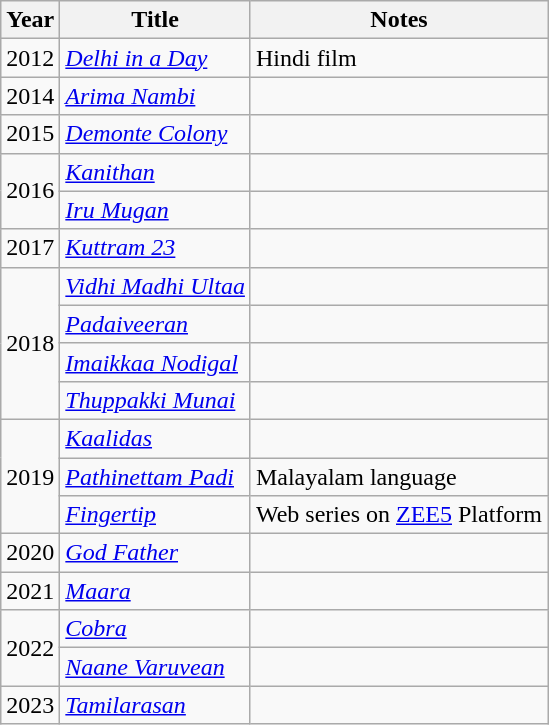<table class="wikitable sortable">
<tr>
<th>Year</th>
<th>Title</th>
<th>Notes</th>
</tr>
<tr>
<td>2012</td>
<td><em><a href='#'>Delhi in a Day</a></em></td>
<td>Hindi film</td>
</tr>
<tr>
<td>2014</td>
<td><em><a href='#'>Arima Nambi</a></em></td>
<td></td>
</tr>
<tr>
<td>2015</td>
<td><em><a href='#'>Demonte Colony</a></em></td>
<td></td>
</tr>
<tr>
<td rowspan="2">2016</td>
<td><em><a href='#'>Kanithan</a></em></td>
<td></td>
</tr>
<tr>
<td><em><a href='#'>Iru Mugan</a></em></td>
<td></td>
</tr>
<tr>
<td>2017</td>
<td><em><a href='#'>Kuttram 23</a></em></td>
<td></td>
</tr>
<tr>
<td rowspan="4">2018</td>
<td><em><a href='#'>Vidhi Madhi Ultaa</a></em></td>
<td></td>
</tr>
<tr>
<td><em><a href='#'>Padaiveeran</a></em></td>
<td></td>
</tr>
<tr>
<td><em><a href='#'>Imaikkaa Nodigal</a></em></td>
<td></td>
</tr>
<tr>
<td><em><a href='#'>Thuppakki Munai</a></em></td>
<td></td>
</tr>
<tr>
<td rowspan="3">2019</td>
<td><em><a href='#'>Kaalidas</a></em></td>
<td></td>
</tr>
<tr>
<td><em><a href='#'>Pathinettam Padi</a></em></td>
<td>Malayalam language</td>
</tr>
<tr>
<td><em><a href='#'>Fingertip</a></em></td>
<td>Web series on <a href='#'>ZEE5</a> Platform</td>
</tr>
<tr>
<td>2020</td>
<td><em><a href='#'>God Father</a></em></td>
<td></td>
</tr>
<tr>
<td>2021</td>
<td><em><a href='#'>Maara</a></em></td>
<td></td>
</tr>
<tr>
<td rowspan="2">2022</td>
<td><em><a href='#'>Cobra</a></em></td>
<td></td>
</tr>
<tr>
<td><em><a href='#'>Naane Varuvean</a></em></td>
<td></td>
</tr>
<tr>
<td>2023</td>
<td><em><a href='#'>Tamilarasan</a></em></td>
<td></td>
</tr>
</table>
